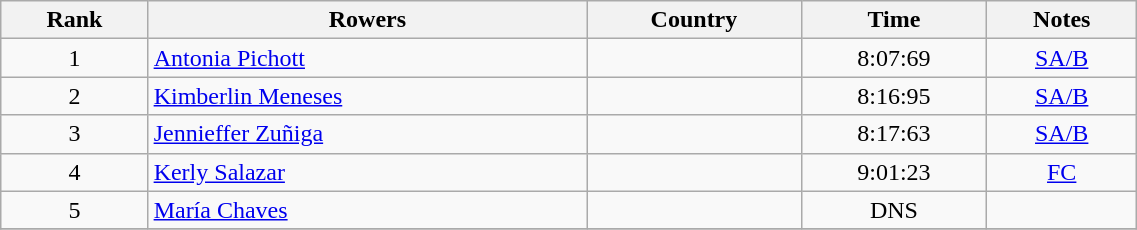<table class="wikitable" width=60% style="text-align:center">
<tr>
<th>Rank</th>
<th>Rowers</th>
<th>Country</th>
<th>Time</th>
<th>Notes</th>
</tr>
<tr>
<td>1</td>
<td align=left><a href='#'>Antonia Pichott</a></td>
<td align=left></td>
<td>8:07:69</td>
<td><a href='#'>SA/B</a></td>
</tr>
<tr>
<td>2</td>
<td align=left><a href='#'>Kimberlin Meneses</a></td>
<td align=left></td>
<td>8:16:95</td>
<td><a href='#'>SA/B</a></td>
</tr>
<tr>
<td>3</td>
<td align=left><a href='#'>Jennieffer Zuñiga</a></td>
<td align=left></td>
<td>8:17:63</td>
<td><a href='#'>SA/B</a></td>
</tr>
<tr>
<td>4</td>
<td align=left><a href='#'>Kerly Salazar</a></td>
<td align=left></td>
<td>9:01:23</td>
<td><a href='#'>FC</a></td>
</tr>
<tr>
<td>5</td>
<td align=left><a href='#'>María Chaves</a></td>
<td align=left></td>
<td>DNS</td>
<td></td>
</tr>
<tr>
</tr>
</table>
